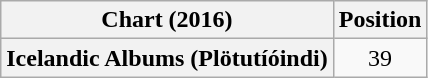<table class="wikitable plainrowheaders" style="text-align:center">
<tr>
<th scope="col">Chart (2016)</th>
<th scope="col">Position</th>
</tr>
<tr>
<th scope="row">Icelandic Albums (Plötutíóindi)</th>
<td>39</td>
</tr>
</table>
